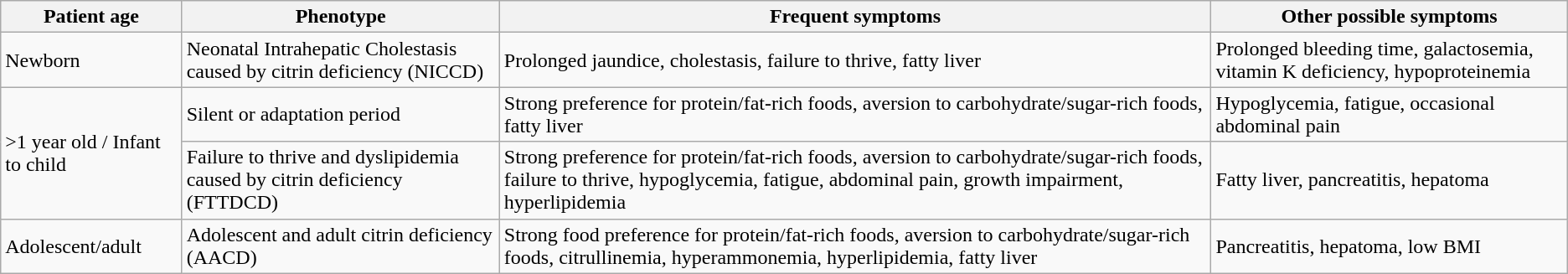<table class="wikitable">
<tr>
<th>Patient age</th>
<th>Phenotype</th>
<th>Frequent symptoms</th>
<th>Other possible symptoms</th>
</tr>
<tr>
<td>Newborn</td>
<td>Neonatal Intrahepatic Cholestasis caused by citrin deficiency (NICCD)</td>
<td>Prolonged jaundice, cholestasis, failure to thrive, fatty liver</td>
<td>Prolonged bleeding time, galactosemia, vitamin K deficiency, hypoproteinemia</td>
</tr>
<tr>
<td rowspan=2>>1 year old / Infant to child</td>
<td>Silent or adaptation period</td>
<td>Strong preference for protein/fat-rich foods, aversion to carbohydrate/sugar-rich foods, fatty liver</td>
<td>Hypoglycemia, fatigue, occasional abdominal pain</td>
</tr>
<tr>
<td>Failure to thrive and dyslipidemia caused by citrin deficiency (FTTDCD)</td>
<td>Strong preference for protein/fat-rich foods, aversion to carbohydrate/sugar-rich foods, failure to thrive, hypoglycemia, fatigue, abdominal pain, growth impairment, hyperlipidemia</td>
<td>Fatty liver, pancreatitis, hepatoma</td>
</tr>
<tr>
<td>Adolescent/adult</td>
<td>Adolescent and adult citrin deficiency (AACD)</td>
<td>Strong food preference for protein/fat-rich foods, aversion to carbohydrate/sugar-rich foods, citrullinemia, hyperammonemia, hyperlipidemia, fatty liver</td>
<td>Pancreatitis, hepatoma, low BMI</td>
</tr>
</table>
